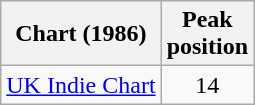<table class=wikitable>
<tr>
<th scope=col>Chart (1986)</th>
<th scope=col>Peak<br>position</th>
</tr>
<tr>
<td><a href='#'>UK Indie Chart</a></td>
<td style="text-align:center;">14</td>
</tr>
</table>
